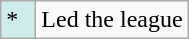<table class="wikitable">
<tr>
<td style="background:#CFECEC; width:1em">*</td>
<td>Led the league</td>
</tr>
</table>
